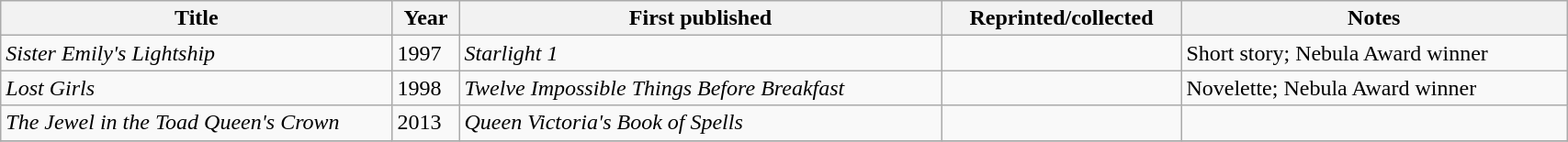<table class='wikitable sortable' width='90%'>
<tr>
<th width=25%>Title</th>
<th>Year</th>
<th>First published</th>
<th>Reprinted/collected</th>
<th>Notes</th>
</tr>
<tr>
<td><em>Sister Emily's Lightship</em></td>
<td>1997</td>
<td><em>Starlight 1</em></td>
<td></td>
<td>Short story; Nebula Award winner</td>
</tr>
<tr>
<td><em>Lost Girls</em></td>
<td>1998</td>
<td><em>Twelve Impossible Things Before Breakfast</em></td>
<td></td>
<td>Novelette; Nebula Award winner</td>
</tr>
<tr>
<td><em>The Jewel in the Toad Queen's Crown</em></td>
<td>2013</td>
<td><em>Queen Victoria's Book of Spells</em></td>
<td></td>
<td></td>
</tr>
<tr>
</tr>
</table>
